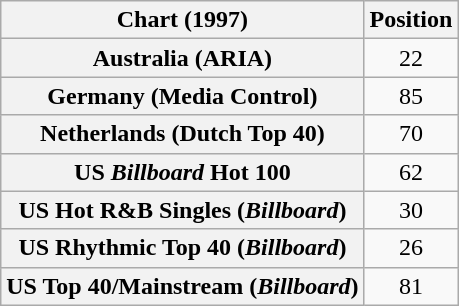<table class="wikitable sortable plainrowheaders" style="text-align:center">
<tr>
<th>Chart (1997)</th>
<th>Position</th>
</tr>
<tr>
<th scope="row">Australia (ARIA)</th>
<td>22</td>
</tr>
<tr>
<th scope="row">Germany (Media Control)</th>
<td>85</td>
</tr>
<tr>
<th scope="row">Netherlands (Dutch Top 40)</th>
<td>70</td>
</tr>
<tr>
<th scope="row">US <em>Billboard</em> Hot 100</th>
<td>62</td>
</tr>
<tr>
<th scope="row">US Hot R&B Singles (<em>Billboard</em>)</th>
<td>30</td>
</tr>
<tr>
<th scope="row">US Rhythmic Top 40 (<em>Billboard</em>)</th>
<td>26</td>
</tr>
<tr>
<th scope="row">US Top 40/Mainstream (<em>Billboard</em>)</th>
<td>81</td>
</tr>
</table>
